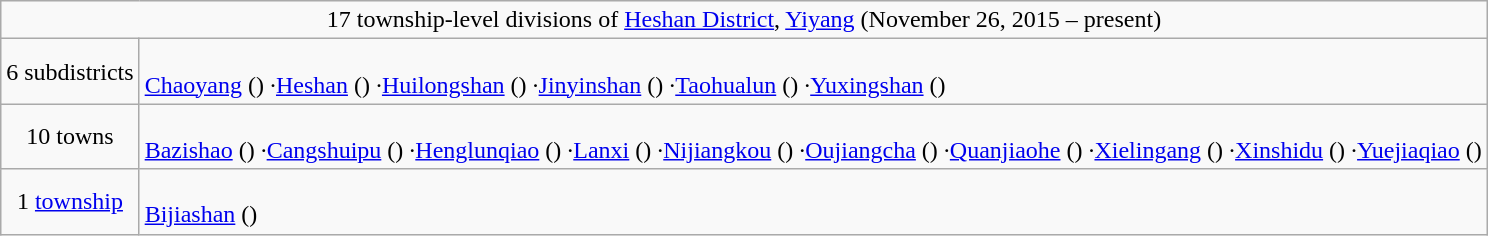<table class="wikitable">
<tr>
<td style="text-align:center;" colspan="2">17 township-level divisions of <a href='#'>Heshan District</a>, <a href='#'>Yiyang</a> (November 26, 2015 – present)</td>
</tr>
<tr align=left>
<td align=center>6 subdistricts</td>
<td><br><a href='#'>Chaoyang</a> ()
·<a href='#'>Heshan</a> ()
·<a href='#'>Huilongshan</a> ()
·<a href='#'>Jinyinshan</a> ()
·<a href='#'>Taohualun</a> ()
·<a href='#'>Yuxingshan</a> ()</td>
</tr>
<tr align=left>
<td align=center>10 towns</td>
<td><br><a href='#'>Bazishao</a> ()
·<a href='#'>Cangshuipu</a> ()
·<a href='#'>Henglunqiao</a> ()
·<a href='#'>Lanxi</a> ()
·<a href='#'>Nijiangkou</a> ()
·<a href='#'>Oujiangcha</a> ()
·<a href='#'>Quanjiaohe</a> ()
·<a href='#'>Xielingang</a> ()
·<a href='#'>Xinshidu</a> ()
·<a href='#'>Yuejiaqiao</a> ()</td>
</tr>
<tr align=left>
<td align=center>1 <a href='#'>township</a></td>
<td><br><a href='#'>Bijiashan</a> ()</td>
</tr>
</table>
